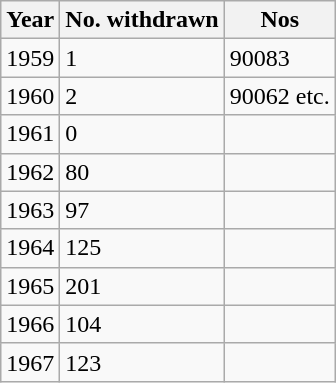<table class="wikitable">
<tr>
<th>Year</th>
<th>No. withdrawn</th>
<th>Nos</th>
</tr>
<tr>
<td>1959</td>
<td>1</td>
<td>90083</td>
</tr>
<tr>
<td>1960</td>
<td>2</td>
<td>90062 etc.</td>
</tr>
<tr>
<td>1961</td>
<td>0</td>
<td></td>
</tr>
<tr>
<td>1962</td>
<td>80</td>
<td></td>
</tr>
<tr>
<td>1963</td>
<td>97</td>
<td></td>
</tr>
<tr>
<td>1964</td>
<td>125</td>
<td></td>
</tr>
<tr>
<td>1965</td>
<td>201</td>
<td></td>
</tr>
<tr>
<td>1966</td>
<td>104</td>
<td></td>
</tr>
<tr>
<td>1967</td>
<td>123</td>
<td></td>
</tr>
</table>
